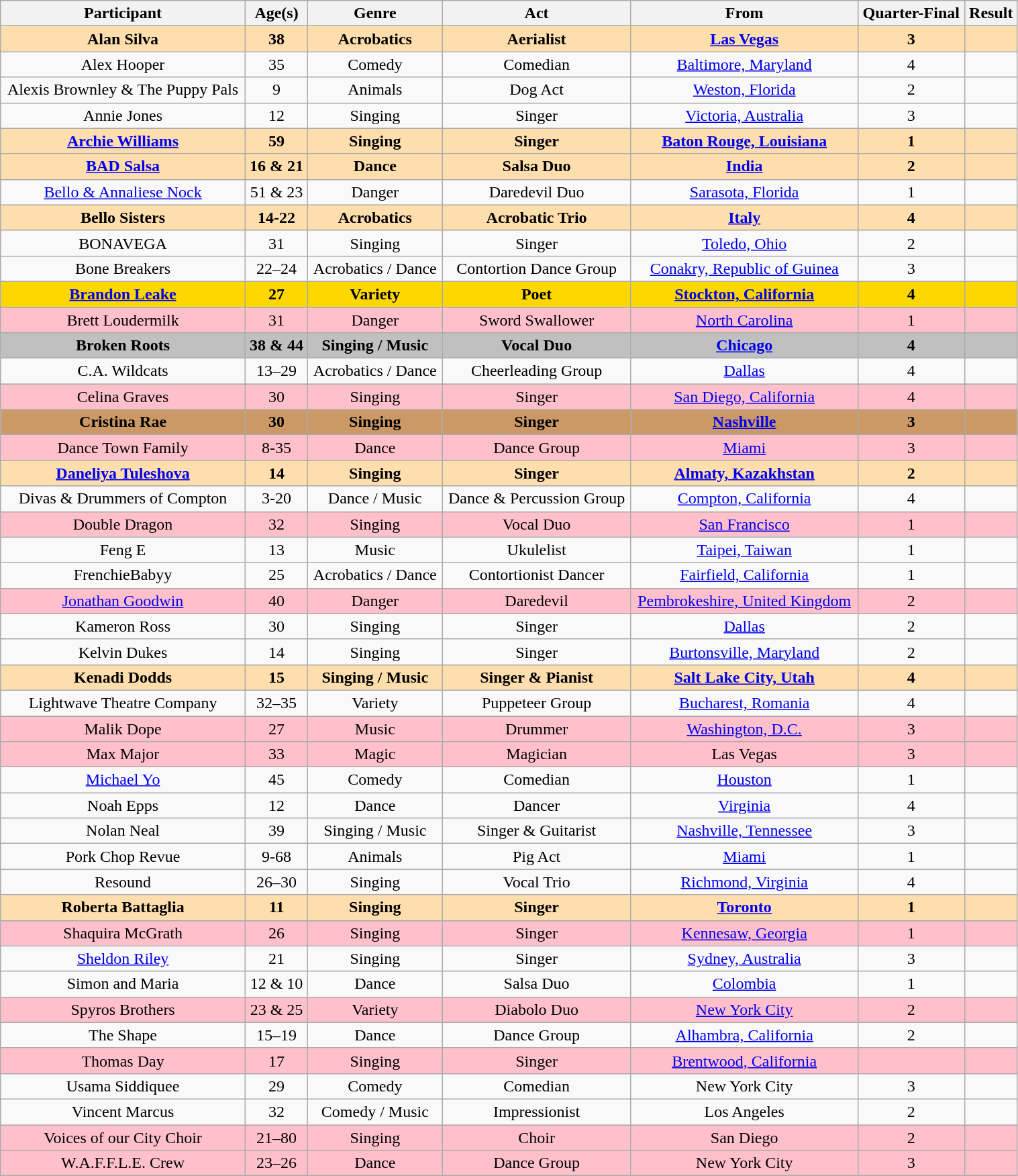<table class="wikitable sortable" style="margin-right: auto; border: none; width:80%; text-align:center;">
<tr valign="top">
<th>Participant</th>
<th class="unsortable">Age(s) </th>
<th>Genre</th>
<th class="unsortable">Act</th>
<th>From</th>
<th>Quarter-Final</th>
<th>Result</th>
</tr>
<tr style="background:NavajoWhite">
<td><strong>Alan Silva</strong></td>
<td><strong>38</strong></td>
<td><strong>Acrobatics</strong></td>
<td><strong>Aerialist</strong></td>
<td><strong><a href='#'>Las Vegas</a></strong></td>
<td><strong>3</strong></td>
<td><strong></strong></td>
</tr>
<tr>
<td>Alex Hooper</td>
<td>35</td>
<td>Comedy</td>
<td>Comedian</td>
<td><a href='#'>Baltimore, Maryland</a></td>
<td>4</td>
<td></td>
</tr>
<tr>
<td>Alexis Brownley & The Puppy Pals</td>
<td>9</td>
<td>Animals</td>
<td>Dog Act</td>
<td><a href='#'>Weston, Florida</a></td>
<td>2</td>
<td></td>
</tr>
<tr>
<td>Annie Jones</td>
<td>12</td>
<td>Singing</td>
<td>Singer</td>
<td><a href='#'>Victoria, Australia</a></td>
<td>3</td>
<td></td>
</tr>
<tr style="background:NavajoWhite">
<td><strong><a href='#'>Archie Williams</a></strong></td>
<td><strong>59</strong></td>
<td><strong>Singing</strong></td>
<td><strong>Singer</strong></td>
<td><strong><a href='#'>Baton Rouge, Louisiana</a></strong></td>
<td><strong>1</strong></td>
<td><strong></strong></td>
</tr>
<tr style="background:NavajoWhite">
<td><strong><a href='#'>BAD Salsa</a></strong></td>
<td><strong>16 & 21</strong></td>
<td><strong>Dance</strong></td>
<td><strong>Salsa Duo</strong></td>
<td><strong><a href='#'>India</a></strong></td>
<td><strong>2</strong></td>
<td><strong></strong></td>
</tr>
<tr>
<td><a href='#'>Bello & Annaliese Nock</a></td>
<td>51 & 23</td>
<td>Danger</td>
<td>Daredevil Duo</td>
<td><a href='#'>Sarasota, Florida</a></td>
<td>1</td>
<td></td>
</tr>
<tr style="background:NavajoWhite">
<td><strong>Bello Sisters</strong></td>
<td><strong>14-22</strong></td>
<td><strong>Acrobatics</strong></td>
<td><strong>Acrobatic Trio</strong></td>
<td><strong><a href='#'>Italy</a></strong></td>
<td><strong>4</strong></td>
<td><strong></strong></td>
</tr>
<tr>
<td>BONAVEGA</td>
<td>31</td>
<td>Singing</td>
<td>Singer</td>
<td><a href='#'>Toledo, Ohio</a></td>
<td>2</td>
<td></td>
</tr>
<tr>
<td>Bone Breakers</td>
<td>22–24</td>
<td>Acrobatics / Dance</td>
<td>Contortion Dance Group</td>
<td><a href='#'>Conakry, Republic of Guinea</a></td>
<td>3</td>
<td></td>
</tr>
<tr style="background:gold">
<td><strong><a href='#'>Brandon Leake</a></strong> </td>
<td><strong>27</strong></td>
<td><strong>Variety</strong></td>
<td><strong>Poet</strong></td>
<td><strong><a href='#'>Stockton, California</a></strong></td>
<td><strong>4</strong></td>
<td><strong></strong></td>
</tr>
<tr style="background:pink;">
<td>Brett Loudermilk</td>
<td>31</td>
<td>Danger</td>
<td>Sword Swallower</td>
<td><a href='#'>North Carolina</a></td>
<td>1</td>
<td></td>
</tr>
<tr style="background:silver">
<td><strong>Broken Roots</strong> </td>
<td><strong>38 & 44</strong></td>
<td><strong>Singing / Music</strong></td>
<td><strong>Vocal Duo</strong></td>
<td><strong><a href='#'>Chicago</a></strong></td>
<td><strong>4</strong></td>
<td><strong></strong></td>
</tr>
<tr>
<td>C.A. Wildcats</td>
<td>13–29</td>
<td>Acrobatics / Dance</td>
<td>Cheerleading Group</td>
<td><a href='#'>Dallas</a></td>
<td>4</td>
<td></td>
</tr>
<tr style="background:pink;">
<td>Celina Graves</td>
<td>30</td>
<td>Singing</td>
<td>Singer</td>
<td><a href='#'>San Diego, California</a></td>
<td>4</td>
<td></td>
</tr>
<tr style="background:#c96">
<td><strong>Cristina Rae</strong> </td>
<td><strong>30</strong></td>
<td><strong>Singing</strong></td>
<td><strong>Singer</strong></td>
<td><strong><a href='#'>Nashville</a></strong></td>
<td><strong>3</strong></td>
<td><strong></strong></td>
</tr>
<tr style="background:pink;">
<td>Dance Town Family </td>
<td>8-35</td>
<td>Dance</td>
<td>Dance Group</td>
<td><a href='#'>Miami</a></td>
<td>3</td>
<td></td>
</tr>
<tr style="background:NavajoWhite">
<td><strong><a href='#'>Daneliya Tuleshova</a></strong></td>
<td><strong>14</strong></td>
<td><strong>Singing</strong></td>
<td><strong>Singer</strong></td>
<td><strong><a href='#'>Almaty, Kazakhstan</a></strong></td>
<td><strong>2</strong></td>
<td><strong></strong></td>
</tr>
<tr>
<td>Divas & Drummers of Compton</td>
<td>3-20</td>
<td>Dance / Music</td>
<td>Dance & Percussion Group</td>
<td><a href='#'>Compton, California</a></td>
<td>4</td>
<td></td>
</tr>
<tr style="background:pink;">
<td>Double Dragon</td>
<td>32</td>
<td>Singing</td>
<td>Vocal Duo</td>
<td><a href='#'>San Francisco</a></td>
<td>1</td>
<td></td>
</tr>
<tr>
<td>Feng E</td>
<td>13</td>
<td>Music</td>
<td>Ukulelist</td>
<td><a href='#'>Taipei, Taiwan</a></td>
<td>1</td>
<td></td>
</tr>
<tr>
<td>FrenchieBabyy</td>
<td>25</td>
<td>Acrobatics / Dance</td>
<td>Contortionist Dancer</td>
<td><a href='#'>Fairfield, California</a></td>
<td>1</td>
<td></td>
</tr>
<tr style="background:pink;">
<td><a href='#'>Jonathan Goodwin</a></td>
<td>40</td>
<td>Danger</td>
<td>Daredevil</td>
<td><a href='#'>Pembrokeshire, United Kingdom</a></td>
<td>2</td>
<td></td>
</tr>
<tr>
<td>Kameron Ross</td>
<td>30</td>
<td>Singing</td>
<td>Singer</td>
<td><a href='#'>Dallas</a></td>
<td>2</td>
<td></td>
</tr>
<tr>
<td>Kelvin Dukes</td>
<td>14</td>
<td>Singing</td>
<td>Singer</td>
<td><a href='#'>Burtonsville, Maryland</a></td>
<td>2</td>
<td></td>
</tr>
<tr style="background:NavajoWhite">
<td><strong>Kenadi Dodds</strong></td>
<td><strong>15</strong></td>
<td><strong>Singing / Music</strong></td>
<td><strong>Singer & Pianist</strong></td>
<td><strong><a href='#'>Salt Lake City, Utah</a></strong></td>
<td><strong>4</strong></td>
<td><strong></strong></td>
</tr>
<tr>
<td>Lightwave Theatre Company</td>
<td>32–35</td>
<td>Variety</td>
<td>Puppeteer Group</td>
<td><a href='#'>Bucharest, Romania</a></td>
<td>4</td>
<td></td>
</tr>
<tr style="background:pink;">
<td>Malik Dope</td>
<td>27</td>
<td>Music</td>
<td>Drummer</td>
<td><a href='#'>Washington, D.C.</a></td>
<td>3</td>
<td></td>
</tr>
<tr style="background:pink;">
<td>Max Major</td>
<td>33</td>
<td>Magic</td>
<td>Magician</td>
<td>Las Vegas</td>
<td>3</td>
<td></td>
</tr>
<tr>
<td><a href='#'>Michael Yo</a></td>
<td>45</td>
<td>Comedy</td>
<td>Comedian</td>
<td><a href='#'>Houston</a></td>
<td>1</td>
<td></td>
</tr>
<tr>
<td>Noah Epps</td>
<td>12</td>
<td>Dance</td>
<td>Dancer</td>
<td><a href='#'>Virginia</a></td>
<td>4</td>
<td></td>
</tr>
<tr>
<td>Nolan Neal</td>
<td>39</td>
<td>Singing / Music</td>
<td>Singer & Guitarist</td>
<td><a href='#'>Nashville, Tennessee</a></td>
<td>3</td>
<td></td>
</tr>
<tr>
<td>Pork Chop Revue</td>
<td>9-68</td>
<td>Animals</td>
<td>Pig Act</td>
<td><a href='#'>Miami</a></td>
<td>1</td>
<td></td>
</tr>
<tr>
<td>Resound</td>
<td>26–30</td>
<td>Singing</td>
<td>Vocal Trio</td>
<td><a href='#'>Richmond, Virginia</a></td>
<td>4</td>
<td></td>
</tr>
<tr style="background:NavajoWhite">
<td><strong>Roberta Battaglia</strong> </td>
<td><strong>11</strong></td>
<td><strong>Singing</strong></td>
<td><strong>Singer</strong></td>
<td><strong><a href='#'>Toronto</a></strong></td>
<td><strong>1</strong></td>
<td><strong></strong></td>
</tr>
<tr style="background:pink;">
<td>Shaquira McGrath</td>
<td>26</td>
<td>Singing</td>
<td>Singer</td>
<td><a href='#'>Kennesaw, Georgia</a></td>
<td>1</td>
<td></td>
</tr>
<tr>
<td><a href='#'>Sheldon Riley</a></td>
<td>21</td>
<td>Singing</td>
<td>Singer</td>
<td><a href='#'>Sydney, Australia</a></td>
<td>3</td>
<td></td>
</tr>
<tr>
<td>Simon and Maria</td>
<td>12 & 10</td>
<td>Dance</td>
<td>Salsa Duo</td>
<td><a href='#'>Colombia</a></td>
<td>1</td>
<td></td>
</tr>
<tr style="background:pink;">
<td>Spyros Brothers</td>
<td>23 & 25</td>
<td>Variety</td>
<td>Diabolo Duo</td>
<td><a href='#'>New York City</a></td>
<td>2</td>
<td></td>
</tr>
<tr>
<td>The Shape</td>
<td>15–19</td>
<td>Dance</td>
<td>Dance Group</td>
<td><a href='#'>Alhambra, California</a></td>
<td>2</td>
<td></td>
</tr>
<tr style="background:pink;">
<td>Thomas Day </td>
<td>17</td>
<td>Singing</td>
<td>Singer</td>
<td><a href='#'>Brentwood, California</a></td>
<td> </td>
<td></td>
</tr>
<tr>
<td>Usama Siddiquee</td>
<td>29</td>
<td>Comedy</td>
<td>Comedian</td>
<td>New York City</td>
<td>3</td>
<td></td>
</tr>
<tr>
<td>Vincent Marcus</td>
<td>32</td>
<td>Comedy / Music</td>
<td>Impressionist</td>
<td>Los Angeles</td>
<td>2</td>
<td></td>
</tr>
<tr style="background:pink;">
<td>Voices of our City Choir </td>
<td>21–80</td>
<td>Singing</td>
<td>Choir</td>
<td>San Diego</td>
<td>2</td>
<td></td>
</tr>
<tr style="background:pink;">
<td>W.A.F.F.L.E. Crew </td>
<td>23–26</td>
<td>Dance</td>
<td>Dance Group</td>
<td>New York City</td>
<td>3</td>
<td></td>
</tr>
</table>
